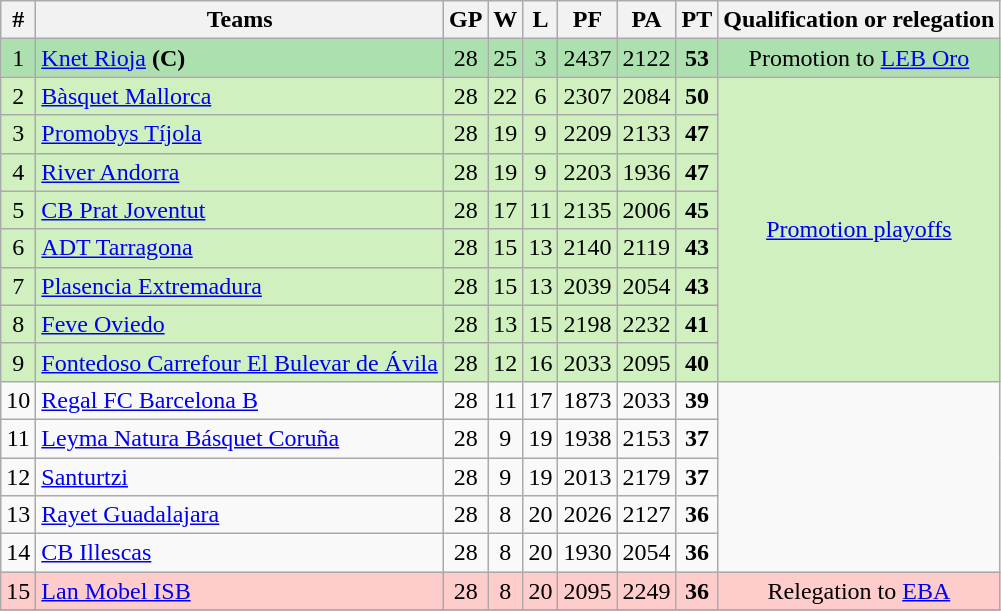<table class="wikitable" style="text-align: center;">
<tr>
<th>#</th>
<th>Teams</th>
<th>GP</th>
<th>W</th>
<th>L</th>
<th>PF</th>
<th>PA</th>
<th>PT</th>
<th>Qualification or relegation</th>
</tr>
<tr bgcolor=ACE1AF>
<td>1</td>
<td align="left"><a href='#'>Knet Rioja</a> <strong>(C)</strong></td>
<td>28</td>
<td>25</td>
<td>3</td>
<td>2437</td>
<td>2122</td>
<td><strong>53</strong></td>
<td align="center">Promotion to <a href='#'>LEB Oro</a></td>
</tr>
<tr bgcolor=D0F0C0>
<td>2</td>
<td align="left"><a href='#'>Bàsquet Mallorca</a></td>
<td>28</td>
<td>22</td>
<td>6</td>
<td>2307</td>
<td>2084</td>
<td><strong>50</strong></td>
<td rowspan=8><a href='#'>Promotion playoffs</a></td>
</tr>
<tr bgcolor=D0F0C0>
<td>3</td>
<td align="left"><a href='#'>Promobys Tíjola</a></td>
<td>28</td>
<td>19</td>
<td>9</td>
<td>2209</td>
<td>2133</td>
<td><strong>47</strong></td>
</tr>
<tr bgcolor=D0F0C0>
<td>4</td>
<td align="left"><a href='#'>River Andorra</a></td>
<td>28</td>
<td>19</td>
<td>9</td>
<td>2203</td>
<td>1936</td>
<td><strong>47</strong></td>
</tr>
<tr bgcolor=D0F0C0>
<td>5</td>
<td align="left"><a href='#'>CB Prat Joventut</a></td>
<td>28</td>
<td>17</td>
<td>11</td>
<td>2135</td>
<td>2006</td>
<td><strong>45</strong></td>
</tr>
<tr bgcolor=D0F0C0>
<td>6</td>
<td align="left"><a href='#'>ADT Tarragona</a></td>
<td>28</td>
<td>15</td>
<td>13</td>
<td>2140</td>
<td>2119</td>
<td><strong>43</strong></td>
</tr>
<tr bgcolor=D0F0C0>
<td>7</td>
<td align="left"><a href='#'>Plasencia Extremadura</a></td>
<td>28</td>
<td>15</td>
<td>13</td>
<td>2039</td>
<td>2054</td>
<td><strong>43</strong></td>
</tr>
<tr bgcolor=D0F0C0>
<td>8</td>
<td align="left"><a href='#'>Feve Oviedo</a></td>
<td>28</td>
<td>13</td>
<td>15</td>
<td>2198</td>
<td>2232</td>
<td><strong>41</strong></td>
</tr>
<tr bgcolor=D0F0C0>
<td>9</td>
<td align="left"><a href='#'>Fontedoso Carrefour El Bulevar de Ávila</a></td>
<td>28</td>
<td>12</td>
<td>16</td>
<td>2033</td>
<td>2095</td>
<td><strong>40</strong></td>
</tr>
<tr>
<td>10</td>
<td align="left"><a href='#'>Regal FC Barcelona B</a></td>
<td>28</td>
<td>11</td>
<td>17</td>
<td>1873</td>
<td>2033</td>
<td><strong>39</strong></td>
</tr>
<tr>
<td>11</td>
<td align="left"><a href='#'>Leyma Natura Básquet Coruña</a></td>
<td>28</td>
<td>9</td>
<td>19</td>
<td>1938</td>
<td>2153</td>
<td><strong>37</strong></td>
</tr>
<tr>
<td>12</td>
<td align="left"><a href='#'>Santurtzi</a></td>
<td>28</td>
<td>9</td>
<td>19</td>
<td>2013</td>
<td>2179</td>
<td><strong>37</strong></td>
</tr>
<tr>
<td>13</td>
<td align="left"><a href='#'>Rayet Guadalajara</a></td>
<td>28</td>
<td>8</td>
<td>20</td>
<td>2026</td>
<td>2127</td>
<td><strong>36</strong></td>
</tr>
<tr>
<td>14</td>
<td align="left"><a href='#'>CB Illescas</a></td>
<td>28</td>
<td>8</td>
<td>20</td>
<td>1930</td>
<td>2054</td>
<td><strong>36</strong></td>
</tr>
<tr bgcolor=FFCCCC>
<td>15</td>
<td align="left"><a href='#'>Lan Mobel ISB</a></td>
<td>28</td>
<td>8</td>
<td>20</td>
<td>2095</td>
<td>2249</td>
<td><strong>36</strong></td>
<td align="center">Relegation to <a href='#'>EBA</a></td>
</tr>
<tr>
</tr>
</table>
